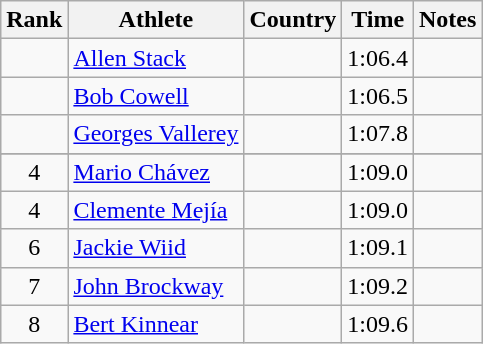<table class="wikitable sortable" style="text-align:center">
<tr>
<th>Rank</th>
<th>Athlete</th>
<th>Country</th>
<th>Time</th>
<th>Notes</th>
</tr>
<tr>
<td></td>
<td align=left><a href='#'>Allen Stack</a></td>
<td align=left></td>
<td>1:06.4</td>
<td><strong> </strong></td>
</tr>
<tr>
<td></td>
<td align=left><a href='#'>Bob Cowell</a></td>
<td align=left></td>
<td>1:06.5</td>
<td><strong> </strong></td>
</tr>
<tr>
<td></td>
<td align=left><a href='#'>Georges Vallerey</a></td>
<td align=left></td>
<td>1:07.8</td>
<td><strong> </strong></td>
</tr>
<tr>
</tr>
<tr>
<td>4</td>
<td align=left><a href='#'>Mario Chávez</a></td>
<td align=left></td>
<td>1:09.0</td>
<td><strong> </strong></td>
</tr>
<tr>
<td>4</td>
<td align=left><a href='#'>Clemente Mejía</a></td>
<td align=left></td>
<td>1:09.0</td>
<td><strong> </strong></td>
</tr>
<tr>
<td>6</td>
<td align=left><a href='#'>Jackie Wiid</a></td>
<td align=left></td>
<td>1:09.1</td>
<td><strong> </strong></td>
</tr>
<tr>
<td>7</td>
<td align=left><a href='#'>John Brockway</a></td>
<td align=left></td>
<td>1:09.2</td>
<td><strong> </strong></td>
</tr>
<tr>
<td>8</td>
<td align=left><a href='#'>Bert Kinnear</a></td>
<td align=left></td>
<td>1:09.6</td>
<td><strong> </strong></td>
</tr>
</table>
